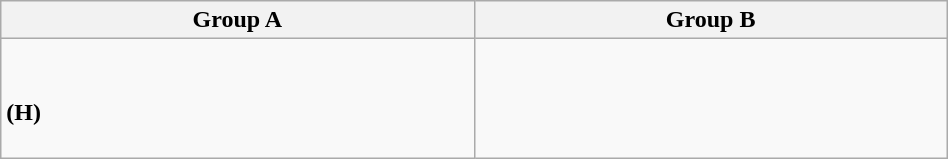<table class=wikitable width=50%>
<tr>
<th width=25%>Group A</th>
<th width=25%>Group B</th>
</tr>
<tr>
<td><br><br> <strong>(H)</strong><br><br></td>
<td><br><br><br><br></td>
</tr>
</table>
